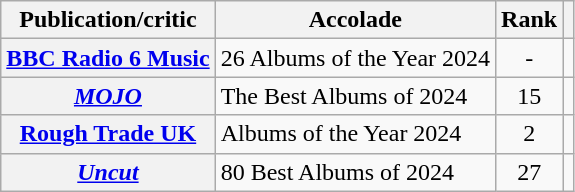<table class="wikitable sortable plainrowheaders">
<tr>
<th scope="col">Publication/critic</th>
<th scope="col">Accolade</th>
<th scope="col">Rank</th>
<th scope="col" class="unsortable"></th>
</tr>
<tr>
<th scope="row"><a href='#'>BBC Radio 6 Music</a></th>
<td>26 Albums of the Year 2024</td>
<td style="text-align: center;">-</td>
<td style="text-align: center;"></td>
</tr>
<tr>
<th scope="row"><em><a href='#'>MOJO</a></em></th>
<td>The Best Albums of 2024</td>
<td style="text-align: center;">15</td>
<td style="text-align: center;"></td>
</tr>
<tr>
<th scope="row"><a href='#'>Rough Trade UK</a></th>
<td>Albums of the Year 2024</td>
<td style="text-align: center;">2</td>
<td style="text-align: center;"></td>
</tr>
<tr>
<th scope="row"><em><a href='#'>Uncut</a></em></th>
<td>80 Best Albums of 2024</td>
<td style="text-align: center;">27</td>
<td style="text-align: center;"></td>
</tr>
</table>
